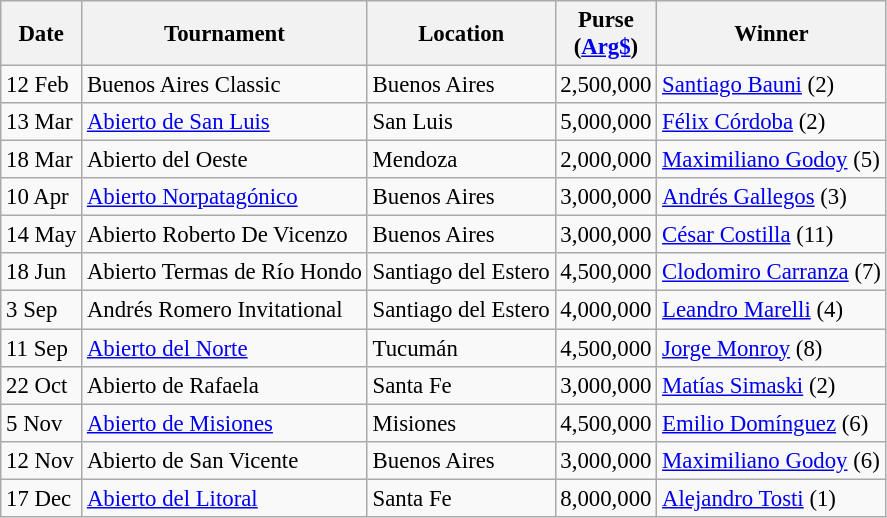<table class="wikitable" style="font-size:95%">
<tr>
<th>Date</th>
<th>Tournament</th>
<th>Location</th>
<th>Purse<br>(<a href='#'>Arg$</a>)</th>
<th>Winner</th>
</tr>
<tr>
<td>12 Feb</td>
<td>Buenos Aires Classic</td>
<td>Buenos Aires</td>
<td align=right>2,500,000</td>
<td> <a href='#'>Santiago Bauni</a> (2)</td>
</tr>
<tr>
<td>13 Mar</td>
<td><a href='#'>Abierto de San Luis</a></td>
<td>San Luis</td>
<td align=right>5,000,000</td>
<td> <a href='#'>Félix Córdoba</a> (2)</td>
</tr>
<tr>
<td>18 Mar</td>
<td>Abierto del Oeste</td>
<td>Mendoza</td>
<td align=right>2,000,000</td>
<td> <a href='#'>Maximiliano Godoy</a> (5)</td>
</tr>
<tr>
<td>10 Apr</td>
<td><a href='#'>Abierto Norpatagónico</a></td>
<td>Buenos Aires</td>
<td align=right>3,000,000</td>
<td> <a href='#'>Andrés Gallegos</a> (3)</td>
</tr>
<tr>
<td>14 May</td>
<td>Abierto Roberto De Vicenzo</td>
<td>Buenos Aires</td>
<td align=right>3,000,000</td>
<td> <a href='#'>César Costilla</a> (11)</td>
</tr>
<tr>
<td>18 Jun</td>
<td>Abierto Termas de Río Hondo</td>
<td>Santiago del Estero</td>
<td align=right>4,500,000</td>
<td> <a href='#'>Clodomiro Carranza</a> (7)</td>
</tr>
<tr>
<td>3 Sep</td>
<td>Andrés Romero Invitational</td>
<td>Santiago del Estero</td>
<td align=right>4,000,000</td>
<td> <a href='#'>Leandro Marelli</a> (4)</td>
</tr>
<tr>
<td>11 Sep</td>
<td><a href='#'>Abierto del Norte</a></td>
<td>Tucumán</td>
<td align=right>4,500,000</td>
<td> <a href='#'>Jorge Monroy</a> (8)</td>
</tr>
<tr>
<td>22 Oct</td>
<td>Abierto de Rafaela</td>
<td>Santa Fe</td>
<td align=right>3,000,000</td>
<td> <a href='#'>Matías Simaski</a> (2)</td>
</tr>
<tr>
<td>5 Nov</td>
<td><a href='#'>Abierto de Misiones</a></td>
<td>Misiones</td>
<td align=right>4,500,000</td>
<td> <a href='#'>Emilio Domínguez</a> (6)</td>
</tr>
<tr>
<td>12 Nov</td>
<td>Abierto de San Vicente</td>
<td>Buenos Aires</td>
<td align=right>3,000,000</td>
<td> <a href='#'>Maximiliano Godoy</a> (6)</td>
</tr>
<tr>
<td>17 Dec</td>
<td><a href='#'>Abierto del Litoral</a></td>
<td>Santa Fe</td>
<td align=right>8,000,000</td>
<td> <a href='#'>Alejandro Tosti</a> (1)</td>
</tr>
</table>
